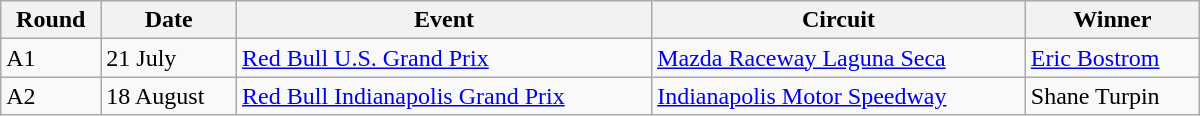<table class="wikitable" width="800px">
<tr>
<th>Round</th>
<th>Date</th>
<th>Event</th>
<th>Circuit</th>
<th>Winner</th>
</tr>
<tr>
<td>A1</td>
<td>21 July</td>
<td> <a href='#'>Red Bull U.S. Grand Prix</a></td>
<td><a href='#'>Mazda Raceway Laguna Seca</a></td>
<td> <a href='#'>Eric Bostrom</a></td>
</tr>
<tr>
<td>A2</td>
<td>18 August</td>
<td> <a href='#'>Red Bull Indianapolis Grand Prix</a></td>
<td><a href='#'>Indianapolis Motor Speedway</a></td>
<td> Shane Turpin</td>
</tr>
</table>
